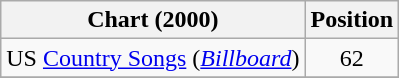<table class="wikitable sortable">
<tr>
<th scope="col">Chart (2000)</th>
<th scope="col">Position</th>
</tr>
<tr>
<td>US <a href='#'>Country Songs</a> (<em><a href='#'>Billboard</a></em>)</td>
<td align="center">62</td>
</tr>
<tr>
</tr>
</table>
